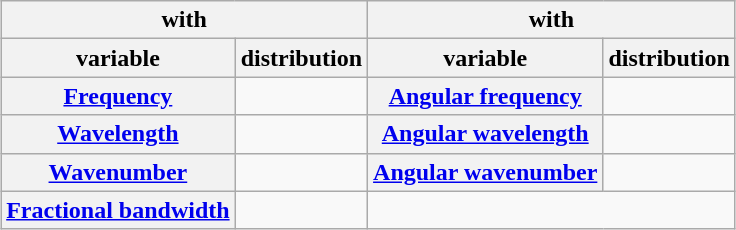<table class="wikitable" style="margin:1em auto;">
<tr>
<th colspan="2">with </th>
<th colspan="2">with </th>
</tr>
<tr>
<th>variable</th>
<th>distribution</th>
<th>variable</th>
<th>distribution</th>
</tr>
<tr>
<th><a href='#'>Frequency</a></th>
<td></td>
<th><a href='#'>Angular frequency</a></th>
<td></td>
</tr>
<tr>
<th><a href='#'>Wavelength</a></th>
<td></td>
<th><a href='#'>Angular wavelength</a></th>
<td></td>
</tr>
<tr>
<th><a href='#'>Wavenumber</a></th>
<td></td>
<th><a href='#'>Angular wavenumber</a></th>
<td></td>
</tr>
<tr>
<th><a href='#'>Fractional bandwidth</a></th>
<td></td>
</tr>
</table>
